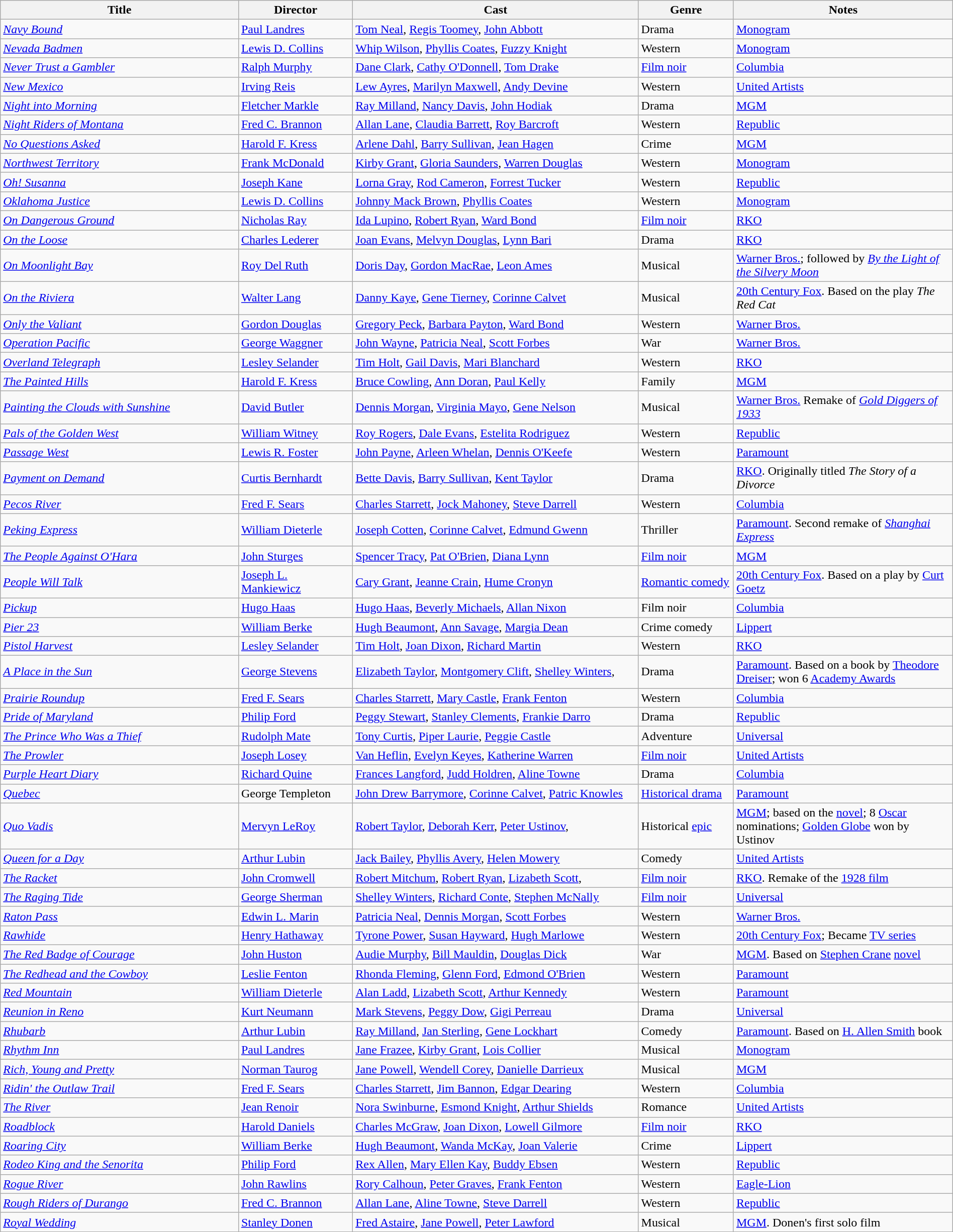<table class="wikitable" width= "100%">
<tr>
<th width=25%>Title</th>
<th width=12%>Director</th>
<th width=30%>Cast</th>
<th width=10%>Genre</th>
<th width=24%>Notes</th>
</tr>
<tr>
<td><em><a href='#'>Navy Bound</a></em></td>
<td><a href='#'>Paul Landres</a></td>
<td><a href='#'>Tom Neal</a>, <a href='#'>Regis Toomey</a>, <a href='#'>John Abbott</a></td>
<td>Drama</td>
<td><a href='#'>Monogram</a></td>
</tr>
<tr>
<td><em><a href='#'>Nevada Badmen</a></em></td>
<td><a href='#'>Lewis D. Collins</a></td>
<td><a href='#'>Whip Wilson</a>, <a href='#'>Phyllis Coates</a>, <a href='#'>Fuzzy Knight</a></td>
<td>Western</td>
<td><a href='#'>Monogram</a></td>
</tr>
<tr>
<td><em><a href='#'>Never Trust a Gambler</a></em></td>
<td><a href='#'>Ralph Murphy</a></td>
<td><a href='#'>Dane Clark</a>, <a href='#'>Cathy O'Donnell</a>, <a href='#'>Tom Drake</a></td>
<td><a href='#'>Film noir</a></td>
<td><a href='#'>Columbia</a></td>
</tr>
<tr>
<td><em><a href='#'>New Mexico</a></em></td>
<td><a href='#'>Irving Reis</a></td>
<td><a href='#'>Lew Ayres</a>, <a href='#'>Marilyn Maxwell</a>, <a href='#'>Andy Devine</a></td>
<td>Western</td>
<td><a href='#'>United Artists</a></td>
</tr>
<tr>
<td><em><a href='#'>Night into Morning</a></em></td>
<td><a href='#'>Fletcher Markle</a></td>
<td><a href='#'>Ray Milland</a>, <a href='#'>Nancy Davis</a>, <a href='#'>John Hodiak</a></td>
<td>Drama</td>
<td><a href='#'>MGM</a></td>
</tr>
<tr>
<td><em><a href='#'>Night Riders of Montana</a></em></td>
<td><a href='#'>Fred C. Brannon</a></td>
<td><a href='#'>Allan Lane</a>, <a href='#'>Claudia Barrett</a>, <a href='#'>Roy Barcroft</a></td>
<td>Western</td>
<td><a href='#'>Republic</a></td>
</tr>
<tr>
<td><em><a href='#'>No Questions Asked</a></em></td>
<td><a href='#'>Harold F. Kress</a></td>
<td><a href='#'>Arlene Dahl</a>, <a href='#'>Barry Sullivan</a>, <a href='#'>Jean Hagen</a></td>
<td>Crime</td>
<td><a href='#'>MGM</a></td>
</tr>
<tr>
<td><em><a href='#'>Northwest Territory</a></em></td>
<td><a href='#'>Frank McDonald</a></td>
<td><a href='#'>Kirby Grant</a>, <a href='#'>Gloria Saunders</a>, <a href='#'>Warren Douglas</a></td>
<td>Western</td>
<td><a href='#'>Monogram</a></td>
</tr>
<tr>
<td><em><a href='#'>Oh! Susanna</a></em></td>
<td><a href='#'>Joseph Kane</a></td>
<td><a href='#'>Lorna Gray</a>, <a href='#'>Rod Cameron</a>, <a href='#'>Forrest Tucker</a></td>
<td>Western</td>
<td><a href='#'>Republic</a></td>
</tr>
<tr>
<td><em><a href='#'>Oklahoma Justice</a></em></td>
<td><a href='#'>Lewis D. Collins</a></td>
<td><a href='#'>Johnny Mack Brown</a>, <a href='#'>Phyllis Coates</a></td>
<td>Western</td>
<td><a href='#'>Monogram</a></td>
</tr>
<tr>
<td><em><a href='#'>On Dangerous Ground</a></em></td>
<td><a href='#'>Nicholas Ray</a></td>
<td><a href='#'>Ida Lupino</a>, <a href='#'>Robert Ryan</a>, <a href='#'>Ward Bond</a></td>
<td><a href='#'>Film noir</a></td>
<td><a href='#'>RKO</a></td>
</tr>
<tr>
<td><em><a href='#'>On the Loose</a></em></td>
<td><a href='#'>Charles Lederer</a></td>
<td><a href='#'>Joan Evans</a>, <a href='#'>Melvyn Douglas</a>, <a href='#'>Lynn Bari</a></td>
<td>Drama</td>
<td><a href='#'>RKO</a></td>
</tr>
<tr>
<td><em><a href='#'>On Moonlight Bay</a></em></td>
<td><a href='#'>Roy Del Ruth</a></td>
<td><a href='#'>Doris Day</a>, <a href='#'>Gordon MacRae</a>, <a href='#'>Leon Ames</a></td>
<td>Musical</td>
<td><a href='#'>Warner Bros.</a>; followed by <em><a href='#'>By the Light of the Silvery Moon</a></em></td>
</tr>
<tr>
<td><em><a href='#'>On the Riviera</a></em></td>
<td><a href='#'>Walter Lang</a></td>
<td><a href='#'>Danny Kaye</a>, <a href='#'>Gene Tierney</a>, <a href='#'>Corinne Calvet</a></td>
<td>Musical</td>
<td><a href='#'>20th Century Fox</a>. Based on the play <em>The Red Cat</em></td>
</tr>
<tr>
<td><em><a href='#'>Only the Valiant</a></em></td>
<td><a href='#'>Gordon Douglas</a></td>
<td><a href='#'>Gregory Peck</a>, <a href='#'>Barbara Payton</a>, <a href='#'>Ward Bond</a></td>
<td>Western</td>
<td><a href='#'>Warner Bros.</a></td>
</tr>
<tr>
<td><em><a href='#'>Operation Pacific</a></em></td>
<td><a href='#'>George Waggner</a></td>
<td><a href='#'>John Wayne</a>, <a href='#'>Patricia Neal</a>, <a href='#'>Scott Forbes</a></td>
<td>War</td>
<td><a href='#'>Warner Bros.</a></td>
</tr>
<tr>
<td><em><a href='#'>Overland Telegraph</a></em></td>
<td><a href='#'>Lesley Selander</a></td>
<td><a href='#'>Tim Holt</a>, <a href='#'>Gail Davis</a>, <a href='#'>Mari Blanchard</a></td>
<td>Western</td>
<td><a href='#'>RKO</a></td>
</tr>
<tr>
<td><em><a href='#'>The Painted Hills</a></em></td>
<td><a href='#'>Harold F. Kress</a></td>
<td><a href='#'>Bruce Cowling</a>, <a href='#'>Ann Doran</a>, <a href='#'>Paul Kelly</a></td>
<td>Family</td>
<td><a href='#'>MGM</a></td>
</tr>
<tr>
<td><em><a href='#'>Painting the Clouds with Sunshine</a></em></td>
<td><a href='#'>David Butler</a></td>
<td><a href='#'>Dennis Morgan</a>, <a href='#'>Virginia Mayo</a>, <a href='#'>Gene Nelson</a></td>
<td>Musical</td>
<td><a href='#'>Warner Bros.</a> Remake of <em><a href='#'>Gold Diggers of 1933</a></em></td>
</tr>
<tr>
<td><em><a href='#'>Pals of the Golden West</a></em></td>
<td><a href='#'>William Witney</a></td>
<td><a href='#'>Roy Rogers</a>, <a href='#'>Dale Evans</a>, <a href='#'>Estelita Rodriguez</a></td>
<td>Western</td>
<td><a href='#'>Republic</a></td>
</tr>
<tr>
<td><em><a href='#'>Passage West</a></em></td>
<td><a href='#'>Lewis R. Foster</a></td>
<td><a href='#'>John Payne</a>, <a href='#'>Arleen Whelan</a>, <a href='#'>Dennis O'Keefe</a></td>
<td>Western</td>
<td><a href='#'>Paramount</a></td>
</tr>
<tr>
<td><em><a href='#'>Payment on Demand</a></em></td>
<td><a href='#'>Curtis Bernhardt</a></td>
<td><a href='#'>Bette Davis</a>, <a href='#'>Barry Sullivan</a>, <a href='#'>Kent Taylor</a></td>
<td>Drama</td>
<td><a href='#'>RKO</a>. Originally titled <em>The Story of a Divorce</em></td>
</tr>
<tr>
<td><em><a href='#'>Pecos River</a></em></td>
<td><a href='#'>Fred F. Sears</a></td>
<td><a href='#'>Charles Starrett</a>, <a href='#'>Jock Mahoney</a>, <a href='#'>Steve Darrell</a></td>
<td>Western</td>
<td><a href='#'>Columbia</a></td>
</tr>
<tr>
<td><em><a href='#'>Peking Express</a></em></td>
<td><a href='#'>William Dieterle</a></td>
<td><a href='#'>Joseph Cotten</a>, <a href='#'>Corinne Calvet</a>, <a href='#'>Edmund Gwenn</a></td>
<td>Thriller</td>
<td><a href='#'>Paramount</a>. Second remake of <em><a href='#'>Shanghai Express</a></em></td>
</tr>
<tr>
<td><em><a href='#'>The People Against O'Hara</a></em></td>
<td><a href='#'>John Sturges</a></td>
<td><a href='#'>Spencer Tracy</a>, <a href='#'>Pat O'Brien</a>, <a href='#'>Diana Lynn</a></td>
<td><a href='#'>Film noir</a></td>
<td><a href='#'>MGM</a></td>
</tr>
<tr>
<td><em><a href='#'>People Will Talk</a></em></td>
<td><a href='#'>Joseph L. Mankiewicz</a></td>
<td><a href='#'>Cary Grant</a>, <a href='#'>Jeanne Crain</a>, <a href='#'>Hume Cronyn</a></td>
<td><a href='#'>Romantic comedy</a></td>
<td><a href='#'>20th Century Fox</a>. Based on a play by <a href='#'>Curt Goetz</a></td>
</tr>
<tr>
<td><em><a href='#'>Pickup</a></em></td>
<td><a href='#'>Hugo Haas</a></td>
<td><a href='#'>Hugo Haas</a>, <a href='#'>Beverly Michaels</a>, <a href='#'>Allan Nixon</a></td>
<td>Film noir</td>
<td><a href='#'>Columbia</a></td>
</tr>
<tr>
<td><em><a href='#'>Pier 23</a></em></td>
<td><a href='#'>William Berke</a></td>
<td><a href='#'>Hugh Beaumont</a>, <a href='#'>Ann Savage</a>, <a href='#'>Margia Dean</a></td>
<td>Crime comedy</td>
<td><a href='#'>Lippert</a></td>
</tr>
<tr>
<td><em><a href='#'>Pistol Harvest</a></em></td>
<td><a href='#'>Lesley Selander</a></td>
<td><a href='#'>Tim Holt</a>, <a href='#'>Joan Dixon</a>, <a href='#'>Richard Martin</a></td>
<td>Western</td>
<td><a href='#'>RKO</a></td>
</tr>
<tr>
<td><em><a href='#'>A Place in the Sun</a></em></td>
<td><a href='#'>George Stevens</a></td>
<td><a href='#'>Elizabeth Taylor</a>, <a href='#'>Montgomery Clift</a>, <a href='#'>Shelley Winters</a>,</td>
<td>Drama</td>
<td><a href='#'>Paramount</a>. Based on a book by <a href='#'>Theodore Dreiser</a>; won 6 <a href='#'>Academy Awards</a></td>
</tr>
<tr>
<td><em><a href='#'>Prairie Roundup</a></em></td>
<td><a href='#'>Fred F. Sears</a></td>
<td><a href='#'>Charles Starrett</a>, <a href='#'>Mary Castle</a>, <a href='#'>Frank Fenton</a></td>
<td>Western</td>
<td><a href='#'>Columbia</a></td>
</tr>
<tr>
<td><em><a href='#'>Pride of Maryland</a></em></td>
<td><a href='#'>Philip Ford</a></td>
<td><a href='#'>Peggy Stewart</a>, <a href='#'>Stanley Clements</a>, <a href='#'>Frankie Darro</a></td>
<td>Drama</td>
<td><a href='#'>Republic</a></td>
</tr>
<tr>
<td><em><a href='#'>The Prince Who Was a Thief</a></em></td>
<td><a href='#'>Rudolph Mate</a></td>
<td><a href='#'>Tony Curtis</a>, <a href='#'>Piper Laurie</a>, <a href='#'>Peggie Castle</a></td>
<td>Adventure</td>
<td><a href='#'>Universal</a></td>
</tr>
<tr>
<td><em><a href='#'>The Prowler</a></em></td>
<td><a href='#'>Joseph Losey</a></td>
<td><a href='#'>Van Heflin</a>, <a href='#'>Evelyn Keyes</a>, <a href='#'>Katherine Warren</a></td>
<td><a href='#'>Film noir</a></td>
<td><a href='#'>United Artists</a></td>
</tr>
<tr>
<td><em><a href='#'>Purple Heart Diary</a></em></td>
<td><a href='#'>Richard Quine</a></td>
<td><a href='#'>Frances Langford</a>, <a href='#'>Judd Holdren</a>, <a href='#'>Aline Towne</a></td>
<td>Drama</td>
<td><a href='#'>Columbia</a></td>
</tr>
<tr>
<td><em><a href='#'>Quebec</a></em></td>
<td>George Templeton</td>
<td><a href='#'>John Drew Barrymore</a>, <a href='#'>Corinne Calvet</a>, <a href='#'>Patric Knowles</a></td>
<td><a href='#'>Historical drama</a></td>
<td><a href='#'>Paramount</a></td>
</tr>
<tr>
<td><em><a href='#'>Quo Vadis</a></em></td>
<td><a href='#'>Mervyn LeRoy</a></td>
<td><a href='#'>Robert Taylor</a>, <a href='#'>Deborah Kerr</a>, <a href='#'>Peter Ustinov</a>,</td>
<td>Historical <a href='#'>epic</a></td>
<td><a href='#'>MGM</a>; based on the <a href='#'>novel</a>; 8 <a href='#'>Oscar</a> nominations; <a href='#'>Golden Globe</a> won by Ustinov</td>
</tr>
<tr>
<td><em><a href='#'>Queen for a Day</a></em></td>
<td><a href='#'>Arthur Lubin</a></td>
<td><a href='#'>Jack Bailey</a>, <a href='#'>Phyllis Avery</a>, <a href='#'>Helen Mowery</a></td>
<td>Comedy</td>
<td><a href='#'>United Artists</a></td>
</tr>
<tr>
<td><em><a href='#'>The Racket</a></em></td>
<td><a href='#'>John Cromwell</a></td>
<td><a href='#'>Robert Mitchum</a>, <a href='#'>Robert Ryan</a>, <a href='#'>Lizabeth Scott</a>,</td>
<td><a href='#'>Film noir</a></td>
<td><a href='#'>RKO</a>. Remake of the <a href='#'>1928 film</a></td>
</tr>
<tr>
<td><em><a href='#'>The Raging Tide</a></em></td>
<td><a href='#'>George Sherman</a></td>
<td><a href='#'>Shelley Winters</a>, <a href='#'>Richard Conte</a>, <a href='#'>Stephen McNally</a></td>
<td><a href='#'>Film noir</a></td>
<td><a href='#'>Universal</a></td>
</tr>
<tr>
<td><em><a href='#'>Raton Pass</a></em></td>
<td><a href='#'>Edwin L. Marin</a></td>
<td><a href='#'>Patricia Neal</a>, <a href='#'>Dennis Morgan</a>, <a href='#'>Scott Forbes</a></td>
<td>Western</td>
<td><a href='#'>Warner Bros.</a></td>
</tr>
<tr>
<td><em><a href='#'>Rawhide</a></em></td>
<td><a href='#'>Henry Hathaway</a></td>
<td><a href='#'>Tyrone Power</a>, <a href='#'>Susan Hayward</a>, <a href='#'>Hugh Marlowe</a></td>
<td>Western</td>
<td><a href='#'>20th Century Fox</a>; Became <a href='#'>TV series</a></td>
</tr>
<tr>
<td><em><a href='#'>The Red Badge of Courage</a></em></td>
<td><a href='#'>John Huston</a></td>
<td><a href='#'>Audie Murphy</a>, <a href='#'>Bill Mauldin</a>, <a href='#'>Douglas Dick</a></td>
<td>War</td>
<td><a href='#'>MGM</a>. Based on <a href='#'>Stephen Crane</a> <a href='#'>novel</a></td>
</tr>
<tr>
<td><em><a href='#'>The Redhead and the Cowboy</a></em></td>
<td><a href='#'>Leslie Fenton</a></td>
<td><a href='#'>Rhonda Fleming</a>, <a href='#'>Glenn Ford</a>, <a href='#'>Edmond O'Brien</a></td>
<td>Western</td>
<td><a href='#'>Paramount</a></td>
</tr>
<tr>
<td><em><a href='#'>Red Mountain</a></em></td>
<td><a href='#'>William Dieterle</a></td>
<td><a href='#'>Alan Ladd</a>, <a href='#'>Lizabeth Scott</a>, <a href='#'>Arthur Kennedy</a></td>
<td>Western</td>
<td><a href='#'>Paramount</a></td>
</tr>
<tr>
<td><em><a href='#'>Reunion in Reno</a></em></td>
<td><a href='#'>Kurt Neumann</a></td>
<td><a href='#'>Mark Stevens</a>, <a href='#'>Peggy Dow</a>, <a href='#'>Gigi Perreau</a></td>
<td>Drama</td>
<td><a href='#'>Universal</a></td>
</tr>
<tr>
<td><em><a href='#'>Rhubarb</a></em></td>
<td><a href='#'>Arthur Lubin</a></td>
<td><a href='#'>Ray Milland</a>, <a href='#'>Jan Sterling</a>, <a href='#'>Gene Lockhart</a></td>
<td>Comedy</td>
<td><a href='#'>Paramount</a>. Based on <a href='#'>H. Allen Smith</a> book</td>
</tr>
<tr>
<td><em><a href='#'>Rhythm Inn</a></em></td>
<td><a href='#'>Paul Landres</a></td>
<td><a href='#'>Jane Frazee</a>, <a href='#'>Kirby Grant</a>, <a href='#'>Lois Collier</a></td>
<td>Musical</td>
<td><a href='#'>Monogram</a></td>
</tr>
<tr>
<td><em><a href='#'>Rich, Young and Pretty</a></em></td>
<td><a href='#'>Norman Taurog</a></td>
<td><a href='#'>Jane Powell</a>, <a href='#'>Wendell Corey</a>, <a href='#'>Danielle Darrieux</a></td>
<td>Musical</td>
<td><a href='#'>MGM</a></td>
</tr>
<tr>
<td><em><a href='#'>Ridin' the Outlaw Trail</a></em></td>
<td><a href='#'>Fred F. Sears</a></td>
<td><a href='#'>Charles Starrett</a>, <a href='#'>Jim Bannon</a>, <a href='#'>Edgar Dearing</a></td>
<td>Western</td>
<td><a href='#'>Columbia</a></td>
</tr>
<tr>
<td><em><a href='#'>The River</a></em></td>
<td><a href='#'>Jean Renoir</a></td>
<td><a href='#'>Nora Swinburne</a>, <a href='#'>Esmond Knight</a>, <a href='#'>Arthur Shields</a></td>
<td>Romance</td>
<td><a href='#'>United Artists</a></td>
</tr>
<tr>
<td><em><a href='#'>Roadblock</a></em></td>
<td><a href='#'>Harold Daniels</a></td>
<td><a href='#'>Charles McGraw</a>, <a href='#'>Joan Dixon</a>, <a href='#'>Lowell Gilmore</a></td>
<td><a href='#'>Film noir</a></td>
<td><a href='#'>RKO</a></td>
</tr>
<tr>
<td><em><a href='#'>Roaring City</a></em></td>
<td><a href='#'>William Berke</a></td>
<td><a href='#'>Hugh Beaumont</a>, <a href='#'>Wanda McKay</a>, <a href='#'>Joan Valerie</a></td>
<td>Crime</td>
<td><a href='#'>Lippert</a></td>
</tr>
<tr>
<td><em><a href='#'>Rodeo King and the Senorita</a></em></td>
<td><a href='#'>Philip Ford</a></td>
<td><a href='#'>Rex Allen</a>, <a href='#'>Mary Ellen Kay</a>, <a href='#'>Buddy Ebsen</a></td>
<td>Western</td>
<td><a href='#'>Republic</a></td>
</tr>
<tr>
<td><em><a href='#'>Rogue River</a></em></td>
<td><a href='#'>John Rawlins</a></td>
<td><a href='#'>Rory Calhoun</a>, <a href='#'>Peter Graves</a>, <a href='#'>Frank Fenton</a></td>
<td>Western</td>
<td><a href='#'>Eagle-Lion</a></td>
</tr>
<tr>
<td><em><a href='#'>Rough Riders of Durango</a></em></td>
<td><a href='#'>Fred C. Brannon</a></td>
<td><a href='#'>Allan Lane</a>, <a href='#'>Aline Towne</a>, <a href='#'>Steve Darrell</a></td>
<td>Western</td>
<td><a href='#'>Republic</a></td>
</tr>
<tr>
<td><em><a href='#'>Royal Wedding</a></em></td>
<td><a href='#'>Stanley Donen</a></td>
<td><a href='#'>Fred Astaire</a>, <a href='#'>Jane Powell</a>, <a href='#'>Peter Lawford</a></td>
<td>Musical</td>
<td><a href='#'>MGM</a>. Donen's first solo film</td>
</tr>
<tr>
</tr>
</table>
